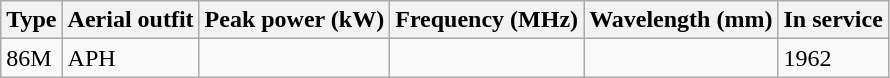<table class="wikitable">
<tr>
<th>Type</th>
<th>Aerial outfit</th>
<th>Peak power (kW)</th>
<th>Frequency (MHz)</th>
<th>Wavelength (mm)</th>
<th>In service</th>
</tr>
<tr>
<td>86M</td>
<td>APH</td>
<td></td>
<td></td>
<td></td>
<td>1962</td>
</tr>
</table>
